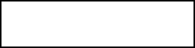<table style="margin:1em;border: solid thin;width: 130px;float: right;">
<tr>
<td style="padding: 2px;"><br></td>
</tr>
<tr>
<td style="text-align:center">        </td>
</tr>
</table>
